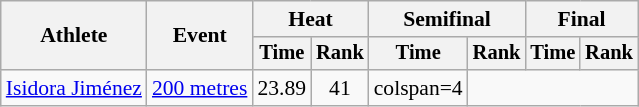<table class=wikitable style=font-size:90%>
<tr>
<th rowspan=2>Athlete</th>
<th rowspan=2>Event</th>
<th colspan=2>Heat</th>
<th colspan=2>Semifinal</th>
<th colspan=2>Final</th>
</tr>
<tr style=font-size:95%>
<th>Time</th>
<th>Rank</th>
<th>Time</th>
<th>Rank</th>
<th>Time</th>
<th>Rank</th>
</tr>
<tr align=center>
<td align=left><a href='#'>Isidora Jiménez</a></td>
<td align=left><a href='#'>200 metres</a></td>
<td>23.89</td>
<td>41</td>
<td>colspan=4 </td>
</tr>
</table>
